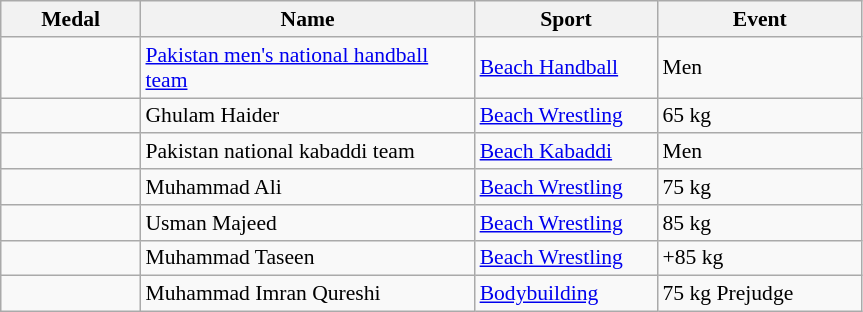<table class=wikitable style="font-size:90%">
<tr>
<th style="width:6em">Medal</th>
<th style="width:15em">Name</th>
<th style="width:8em">Sport</th>
<th style="width:9em">Event</th>
</tr>
<tr>
<td></td>
<td><a href='#'>Pakistan men's national handball team</a></td>
<td><a href='#'>Beach Handball</a></td>
<td>Men</td>
</tr>
<tr>
<td></td>
<td>Ghulam Haider</td>
<td><a href='#'>Beach Wrestling</a></td>
<td>65 kg</td>
</tr>
<tr>
<td></td>
<td>Pakistan national kabaddi team</td>
<td><a href='#'>Beach Kabaddi</a></td>
<td>Men</td>
</tr>
<tr>
<td></td>
<td>Muhammad Ali</td>
<td><a href='#'>Beach Wrestling</a></td>
<td>75 kg</td>
</tr>
<tr>
<td></td>
<td>Usman Majeed</td>
<td><a href='#'>Beach Wrestling</a></td>
<td>85 kg</td>
</tr>
<tr>
<td></td>
<td>Muhammad Taseen</td>
<td><a href='#'>Beach Wrestling</a></td>
<td>+85 kg</td>
</tr>
<tr>
<td></td>
<td>Muhammad Imran Qureshi</td>
<td><a href='#'>Bodybuilding</a></td>
<td>75 kg Prejudge</td>
</tr>
</table>
